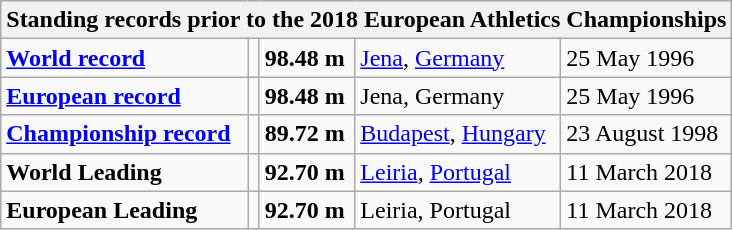<table class="wikitable">
<tr>
<th colspan="5">Standing records prior to the 2018 European Athletics Championships</th>
</tr>
<tr>
<td><strong><a href='#'>World record</a></strong></td>
<td></td>
<td><strong>98.48 m</strong></td>
<td><a href='#'>Jena</a>, <a href='#'>Germany</a></td>
<td>25 May 1996</td>
</tr>
<tr>
<td><strong><a href='#'>European record</a></strong></td>
<td></td>
<td><strong>98.48 m</strong></td>
<td>Jena, Germany</td>
<td>25 May 1996</td>
</tr>
<tr>
<td><strong><a href='#'>Championship record</a></strong></td>
<td></td>
<td><strong>89.72 m</strong></td>
<td><a href='#'>Budapest</a>, <a href='#'>Hungary</a></td>
<td>23 August 1998</td>
</tr>
<tr>
<td><strong>World Leading</strong></td>
<td></td>
<td><strong>92.70 m</strong></td>
<td><a href='#'>Leiria</a>, <a href='#'>Portugal</a></td>
<td>11 March 2018</td>
</tr>
<tr>
<td><strong>European Leading</strong></td>
<td></td>
<td><strong>92.70 m</strong></td>
<td>Leiria, Portugal</td>
<td>11 March 2018</td>
</tr>
</table>
